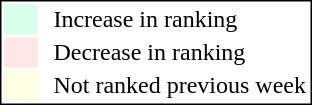<table style="border:1px solid black; float:right;">
<tr>
<td style="background:#D8FFEB; width:20px;"></td>
<td> </td>
<td>Increase in ranking</td>
</tr>
<tr>
<td style="background:#FFE6E6; width:20px;"></td>
<td> </td>
<td>Decrease in ranking</td>
</tr>
<tr>
<td style="background:#FFFFE6; width:20px;"></td>
<td> </td>
<td>Not ranked previous week</td>
</tr>
</table>
